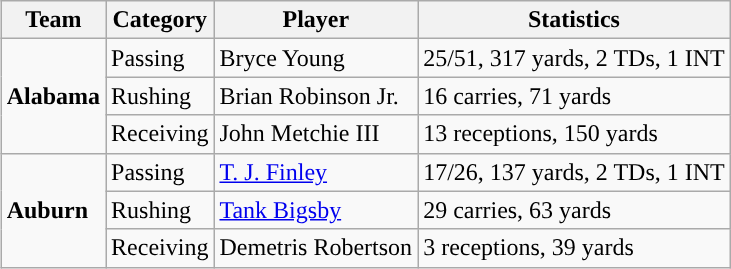<table class="wikitable" style="float: right;">
<tr>
<th>Team</th>
<th>Category</th>
<th>Player</th>
<th>Statistics</th>
</tr>
<tr>
<td rowspan=3><strong>Alabama</strong></td>
<td>Passing</td>
<td>Bryce Young</td>
<td>25/51, 317 yards, 2 TDs, 1 INT</td>
</tr>
<tr>
<td>Rushing</td>
<td>Brian Robinson Jr.</td>
<td>16 carries, 71 yards</td>
</tr>
<tr>
<td>Receiving</td>
<td>John Metchie III</td>
<td>13 receptions, 150 yards</td>
</tr>
<tr>
<td rowspan=3><strong>Auburn</strong></td>
<td>Passing</td>
<td><a href='#'>T. J. Finley</a></td>
<td>17/26, 137 yards, 2 TDs, 1 INT</td>
</tr>
<tr>
<td>Rushing</td>
<td><a href='#'>Tank Bigsby</a></td>
<td>29 carries, 63 yards</td>
</tr>
<tr>
<td>Receiving</td>
<td>Demetris Robertson</td>
<td>3 receptions, 39 yards</td>
</tr>
</table>
